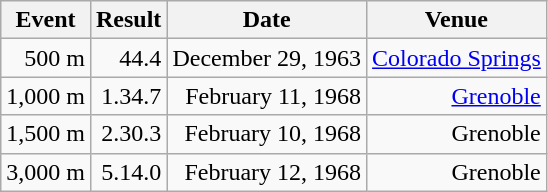<table class="wikitable" style="text-align:right">
<tr>
<th>Event</th>
<th>Result</th>
<th>Date</th>
<th>Venue</th>
</tr>
<tr>
<td>500 m</td>
<td>44.4</td>
<td>December 29, 1963</td>
<td><a href='#'>Colorado Springs</a></td>
</tr>
<tr>
<td>1,000 m</td>
<td>1.34.7</td>
<td>February 11, 1968</td>
<td><a href='#'>Grenoble</a></td>
</tr>
<tr>
<td>1,500 m</td>
<td>2.30.3</td>
<td>February 10, 1968</td>
<td>Grenoble</td>
</tr>
<tr>
<td>3,000 m</td>
<td>5.14.0</td>
<td>February 12, 1968</td>
<td>Grenoble</td>
</tr>
</table>
